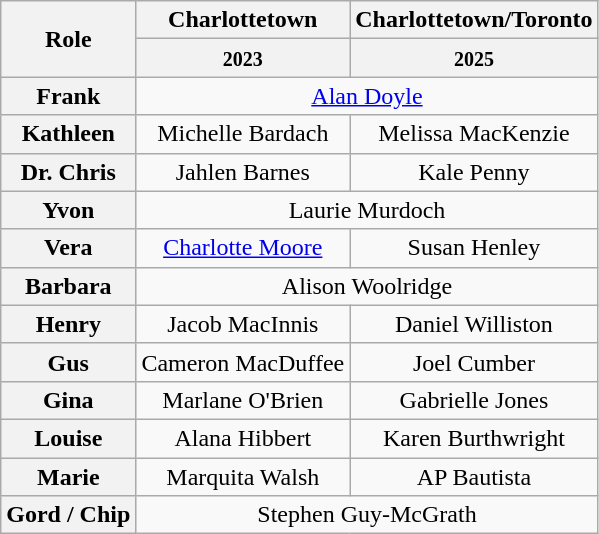<table class="wikitable">
<tr>
<th rowspan="2">Role</th>
<th>Charlottetown</th>
<th>Charlottetown/Toronto</th>
</tr>
<tr>
<th colspan="1"><small>2023</small></th>
<th colspan="1"><small>2025</small></th>
</tr>
<tr>
<th>Frank</th>
<td colspan="2" align="center"><a href='#'>Alan Doyle</a></td>
</tr>
<tr>
<th>Kathleen</th>
<td colspan="1" align="center">Michelle Bardach</td>
<td colspan="1" align="center">Melissa MacKenzie</td>
</tr>
<tr>
<th>Dr. Chris</th>
<td colspan="1" align="center">Jahlen Barnes</td>
<td colspan="1" align="center">Kale Penny</td>
</tr>
<tr>
<th>Yvon</th>
<td colspan="2" align="center">Laurie Murdoch</td>
</tr>
<tr>
<th>Vera</th>
<td colspan="1" align="center"><a href='#'> Charlotte Moore</a></td>
<td colspan="1" align="center">Susan Henley</td>
</tr>
<tr>
<th>Barbara</th>
<td colspan="2" align="center">Alison Woolridge</td>
</tr>
<tr>
<th>Henry</th>
<td colspan="1" align="center">Jacob MacInnis</td>
<td colspan="1" align="center">Daniel Williston</td>
</tr>
<tr>
<th>Gus</th>
<td colspan="1" align="center">Cameron MacDuffee</td>
<td colspan="1" align="center">Joel Cumber</td>
</tr>
<tr>
<th>Gina</th>
<td colspan="1" align="center">Marlane O'Brien</td>
<td colspan="1" align="center">Gabrielle Jones</td>
</tr>
<tr>
<th>Louise</th>
<td colspan="1" align="center">Alana Hibbert</td>
<td colspan="1" align="center">Karen Burthwright</td>
</tr>
<tr>
<th>Marie</th>
<td colspan="1" align="center">Marquita Walsh</td>
<td colspan="1" align="center">AP Bautista</td>
</tr>
<tr>
<th>Gord / Chip</th>
<td colspan="2" align="center">Stephen Guy-McGrath</td>
</tr>
</table>
